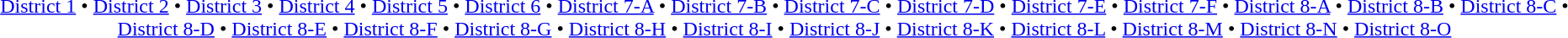<table id=toc class=toc summary=Contents>
<tr>
<td align=center><a href='#'>District 1</a> • <a href='#'>District 2</a> • <a href='#'>District 3</a> • <a href='#'>District 4</a> • <a href='#'>District 5</a> • <a href='#'>District 6</a> • <a href='#'>District 7-A</a> • <a href='#'>District 7-B</a> • <a href='#'>District 7-C</a> • <a href='#'>District 7-D</a> • <a href='#'>District 7-E</a> • <a href='#'>District 7-F</a> • <a href='#'>District 8-A</a> • <a href='#'>District 8-B</a> • <a href='#'>District 8-C</a> • <a href='#'>District 8-D</a> • <a href='#'>District 8-E</a> • <a href='#'>District 8-F</a> • <a href='#'>District 8-G</a> • <a href='#'>District 8-H</a> • <a href='#'>District 8-I</a> • <a href='#'>District 8-J</a> • <a href='#'>District 8-K</a> • <a href='#'>District 8-L</a> • <a href='#'>District 8-M</a> • <a href='#'>District 8-N</a> • <a href='#'>District 8-O</a></td>
</tr>
</table>
